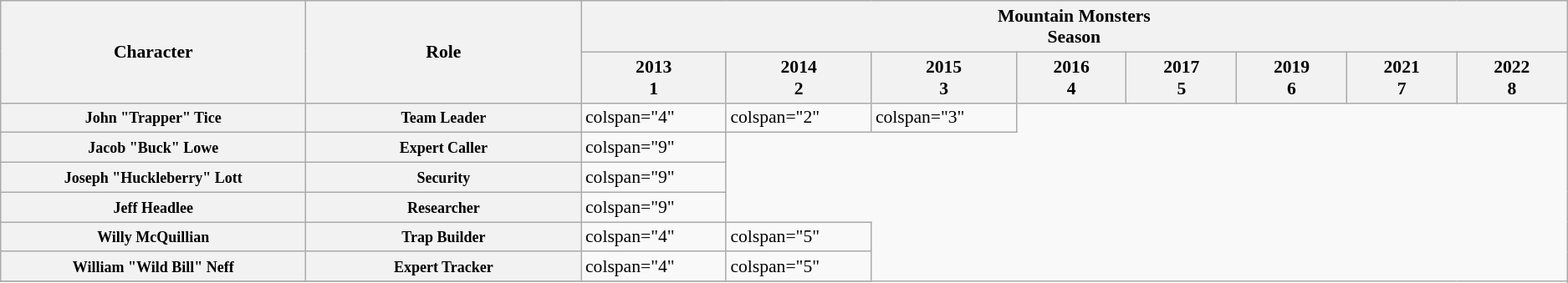<table class="wikitable" style="font-size: 90%; wisth:100%;">
<tr>
<th scope="col" rowspan="2" style="width:10%;">Character</th>
<th scope="col" rowspan="2" style="width:10%;">Role</th>
<th scope="col" colspan="9" style="width:10%;">Mountain Monsters <br> Season</th>
</tr>
<tr>
<th scope="col" style="width:4%;">2013 <br> 1</th>
<th scope="col" style="width:4%;">2014 <br> 2</th>
<th scope="col" style="width:4%;">2015 <br> 3</th>
<th scope="col" style="width:4%;">2016 <br> 4</th>
<th scope="col" style="width:4%;">2017 <br> 5</th>
<th scope="col" style="width:4%;">2019 <br> 6</th>
<th scope="col" style="width:4%;">2021 <br> 7</th>
<th scope="col" style="width:4%;">2022 <br> 8</th>
</tr>
<tr>
<th nowrap><small>John "Trapper" Tice</small></th>
<th nowrap><small>Team Leader</small></th>
<td>colspan="4" </td>
<td>colspan="2" </td>
<td>colspan="3" </td>
</tr>
<tr>
<th nowrap><small>Jacob "Buck" Lowe</small></th>
<th nowrap><small>Expert Caller</small></th>
<td>colspan="9" </td>
</tr>
<tr>
<th nowrap><small>Joseph "Huckleberry" Lott</small></th>
<th nowrap><small>Security</small></th>
<td>colspan="9" </td>
</tr>
<tr>
<th nowrap><small>Jeff Headlee</small></th>
<th nowrap><small>Researcher</small></th>
<td>colspan="9" </td>
</tr>
<tr>
<th nowrap><small>Willy McQuillian</small></th>
<th nowrap><small>Trap Builder</small></th>
<td>colspan="4" </td>
<td>colspan="5" </td>
</tr>
<tr>
<th nowrap><small>William "Wild Bill" Neff</small></th>
<th nowrap><small>Expert Tracker</small></th>
<td>colspan="4" </td>
<td>colspan="5" </td>
</tr>
<tr>
</tr>
</table>
